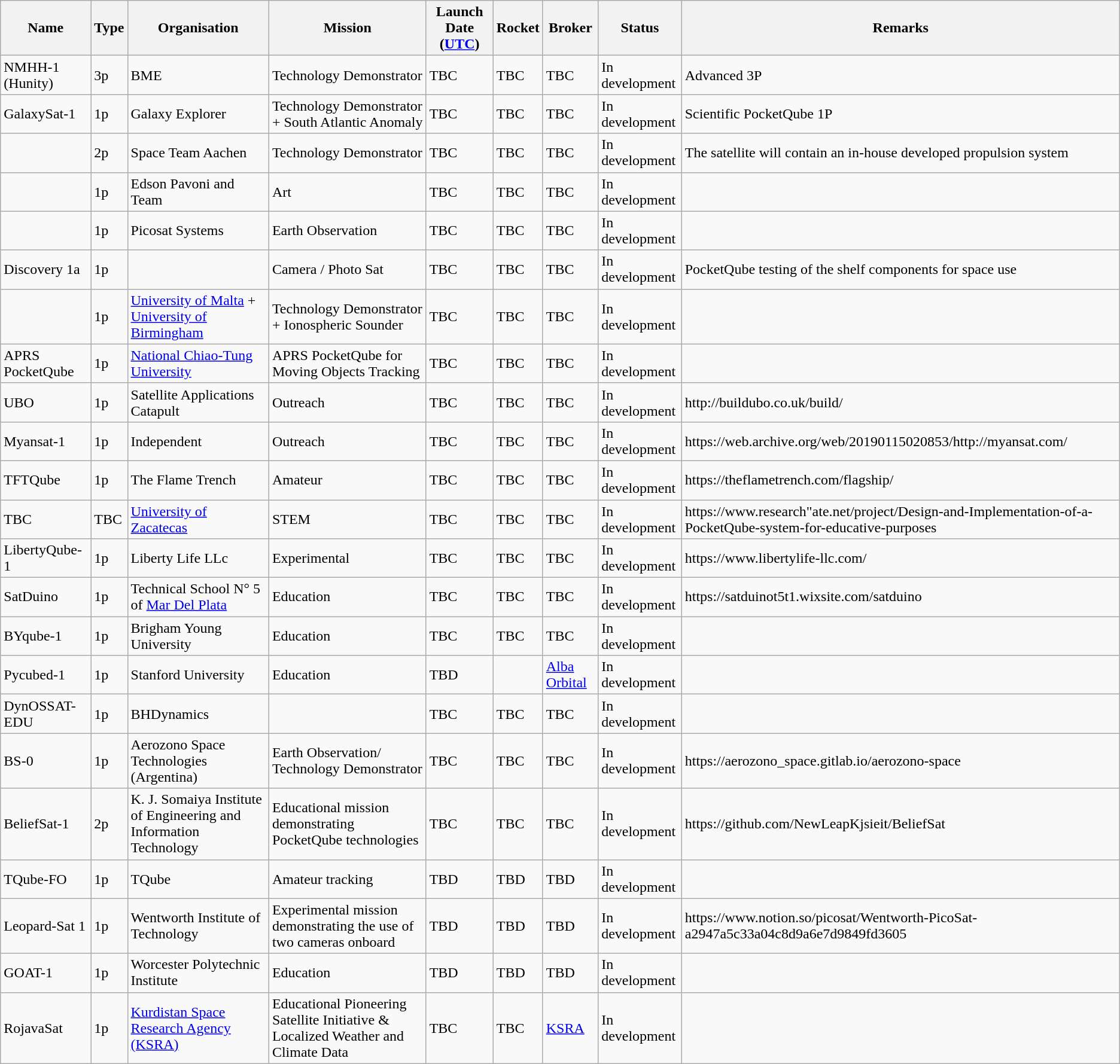<table class="wikitable sortable sticky-header">
<tr>
<th>Name</th>
<th>Type</th>
<th>Organisation</th>
<th>Mission</th>
<th>Launch Date (<a href='#'>UTC</a>)</th>
<th>Rocket</th>
<th>Broker</th>
<th>Status</th>
<th>Remarks</th>
</tr>
<tr>
<td> NMHH-1 (Hunity)</td>
<td>3p</td>
<td>BME</td>
<td>Technology Demonstrator</td>
<td>TBC</td>
<td>TBC</td>
<td>TBC</td>
<td>In development</td>
<td>Advanced 3P</td>
</tr>
<tr>
<td> GalaxySat-1</td>
<td>1p</td>
<td>Galaxy Explorer</td>
<td>Technology Demonstrator + South Atlantic Anomaly</td>
<td>TBC</td>
<td>TBC</td>
<td>TBC</td>
<td>In development</td>
<td>Scientific PocketQube 1P</td>
</tr>
<tr>
<td> </td>
<td>2p</td>
<td>Space Team Aachen</td>
<td>Technology Demonstrator</td>
<td>TBC</td>
<td>TBC</td>
<td>TBC</td>
<td>In development</td>
<td>The satellite will contain an in-house developed propulsion system</td>
</tr>
<tr>
<td></td>
<td>1p</td>
<td>Edson Pavoni and Team</td>
<td>Art</td>
<td>TBC</td>
<td>TBC</td>
<td>TBC</td>
<td>In development</td>
<td></td>
</tr>
<tr>
<td></td>
<td>1p</td>
<td>Picosat Systems</td>
<td>Earth Observation</td>
<td>TBC</td>
<td>TBC</td>
<td>TBC</td>
<td>In development</td>
<td></td>
</tr>
<tr>
<td>Discovery 1a</td>
<td>1p</td>
<td></td>
<td>Camera / Photo Sat</td>
<td>TBC</td>
<td>TBC</td>
<td>TBC</td>
<td>In development</td>
<td> PocketQube testing of the shelf components for space use</td>
</tr>
<tr>
<td> </td>
<td>1p</td>
<td><a href='#'>University of Malta</a> + <a href='#'>University of Birmingham</a></td>
<td>Technology Demonstrator + Ionospheric Sounder</td>
<td>TBC</td>
<td>TBC</td>
<td>TBC</td>
<td>In development</td>
<td> <br></td>
</tr>
<tr>
<td>APRS PocketQube</td>
<td>1p</td>
<td><a href='#'>National Chiao-Tung University</a></td>
<td>APRS PocketQube for Moving Objects Tracking</td>
<td>TBC</td>
<td>TBC</td>
<td>TBC</td>
<td>In development</td>
<td></td>
</tr>
<tr>
<td>UBO</td>
<td>1p</td>
<td>Satellite Applications Catapult</td>
<td>Outreach</td>
<td>TBC</td>
<td>TBC</td>
<td>TBC</td>
<td>In development</td>
<td>http://buildubo.co.uk/build/ </td>
</tr>
<tr>
<td>Myansat-1</td>
<td>1p</td>
<td>Independent</td>
<td>Outreach</td>
<td>TBC</td>
<td>TBC</td>
<td>TBC</td>
<td>In development</td>
<td>https://web.archive.org/web/20190115020853/http://myansat.com/</td>
</tr>
<tr>
<td>TFTQube</td>
<td>1p</td>
<td>The Flame Trench</td>
<td>Amateur</td>
<td>TBC</td>
<td>TBC</td>
<td>TBC</td>
<td>In development</td>
<td>https://theflametrench.com/flagship/</td>
</tr>
<tr>
<td>TBC</td>
<td>TBC</td>
<td><a href='#'>University of Zacatecas</a></td>
<td>STEM</td>
<td>TBC</td>
<td>TBC</td>
<td>TBC</td>
<td>In development</td>
<td>https://www.research"ate.net/project/Design-and-Implementation-of-a-PocketQube-system-for-educative-purposes </td>
</tr>
<tr>
<td>LibertyQube-1</td>
<td>1p</td>
<td>Liberty Life LLc</td>
<td>Experimental</td>
<td>TBC</td>
<td>TBC</td>
<td>TBC</td>
<td>In development</td>
<td>https://www.libertylife-llc.com/</td>
</tr>
<tr>
<td>SatDuino</td>
<td>1p</td>
<td>Technical School N° 5 of <a href='#'>Mar Del Plata</a></td>
<td>Education</td>
<td>TBC</td>
<td>TBC</td>
<td>TBC</td>
<td>In development</td>
<td>https://satduinot5t1.wixsite.com/satduino</td>
</tr>
<tr>
<td>BYqube-1</td>
<td>1p</td>
<td>Brigham Young University</td>
<td>Education</td>
<td>TBC</td>
<td>TBC</td>
<td>TBC</td>
<td>In development</td>
<td></td>
</tr>
<tr>
<td>Pycubed-1</td>
<td>1p</td>
<td>Stanford University</td>
<td>Education</td>
<td>TBD</td>
<td></td>
<td><a href='#'>Alba Orbital</a></td>
<td>In development</td>
<td></td>
</tr>
<tr>
<td>DynOSSAT-EDU</td>
<td>1p</td>
<td>BHDynamics</td>
<td></td>
<td>TBC</td>
<td>TBC</td>
<td>TBC</td>
<td>In development</td>
<td></td>
</tr>
<tr>
<td>BS-0</td>
<td>1p</td>
<td>Aerozono Space Technologies (Argentina)</td>
<td>Earth Observation/ Technology Demonstrator</td>
<td>TBC</td>
<td>TBC</td>
<td>TBC</td>
<td>In development</td>
<td>https://aerozono_space.gitlab.io/aerozono-space</td>
</tr>
<tr>
<td>BeliefSat-1</td>
<td>2p</td>
<td>K. J. Somaiya Institute of Engineering and Information Technology</td>
<td>Educational mission demonstrating PocketQube technologies</td>
<td>TBC</td>
<td>TBC</td>
<td>TBC</td>
<td>In development</td>
<td>https://github.com/NewLeapKjsieit/BeliefSat</td>
</tr>
<tr>
<td>TQube-FO</td>
<td>1p</td>
<td>TQube</td>
<td>Amateur tracking</td>
<td>TBD</td>
<td>TBD</td>
<td>TBD</td>
<td>In development</td>
<td></td>
</tr>
<tr>
<td>Leopard-Sat 1</td>
<td>1p</td>
<td>Wentworth Institute of Technology</td>
<td>Experimental mission demonstrating the use of two cameras onboard</td>
<td>TBD</td>
<td>TBD</td>
<td>TBD</td>
<td>In development</td>
<td>https://www.notion.so/picosat/Wentworth-PicoSat-a2947a5c33a04c8d9a6e7d9849fd3605</td>
</tr>
<tr>
<td>GOAT-1</td>
<td>1p</td>
<td>Worcester Polytechnic Institute</td>
<td>Education</td>
<td>TBD</td>
<td>TBD</td>
<td>TBD</td>
<td>In development</td>
<td></td>
</tr>
<tr>
<td> RojavaSat</td>
<td>1p</td>
<td><a href='#'>Kurdistan Space Research Agency (KSRA)</a></td>
<td>Educational Pioneering Satellite Initiative & Localized Weather and Climate Data</td>
<td>TBC</td>
<td>TBC</td>
<td><a href='#'>KSRA</a></td>
<td>In development</td>
</tr>
</table>
